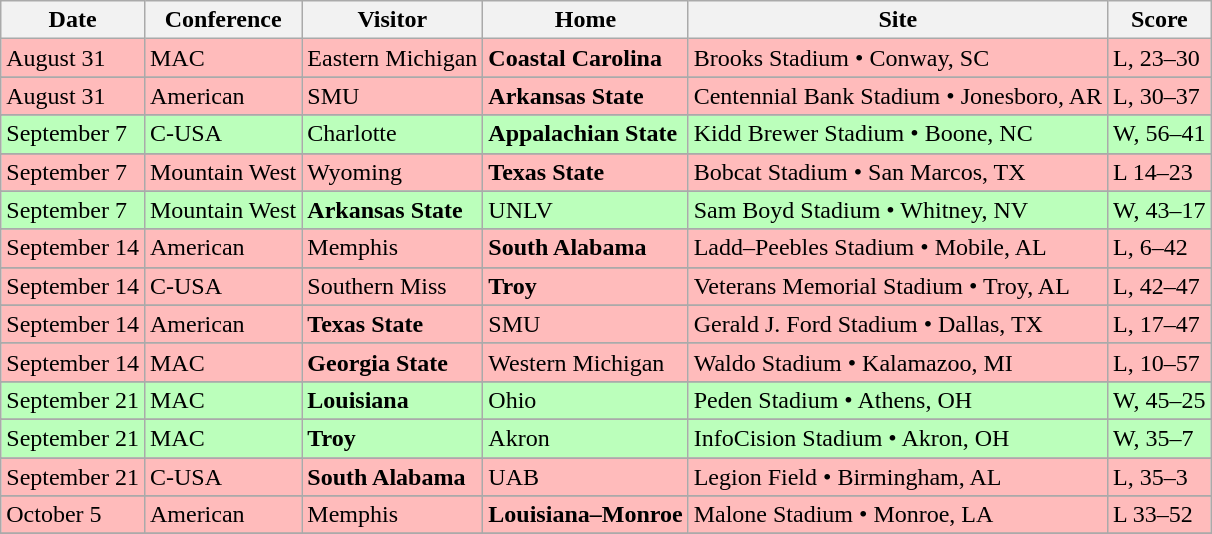<table class="wikitable">
<tr>
<th>Date</th>
<th>Conference</th>
<th>Visitor</th>
<th>Home</th>
<th>Site</th>
<th>Score</th>
</tr>
<tr style="background:#fbb">
<td>August 31</td>
<td>MAC</td>
<td>Eastern Michigan</td>
<td><strong>Coastal Carolina</strong></td>
<td>Brooks Stadium • Conway, SC</td>
<td>L, 23–30</td>
</tr>
<tr>
</tr>
<tr style="background:#fbb">
<td>August 31</td>
<td>American</td>
<td>SMU</td>
<td><strong>Arkansas State</strong></td>
<td>Centennial Bank Stadium • Jonesboro, AR</td>
<td>L, 30–37</td>
</tr>
<tr>
</tr>
<tr style="background:#bfb">
<td>September 7</td>
<td>C-USA</td>
<td>Charlotte</td>
<td><strong>Appalachian State</strong></td>
<td>Kidd Brewer Stadium • Boone, NC</td>
<td>W, 56–41</td>
</tr>
<tr>
</tr>
<tr style="background:#fbb">
<td>September 7</td>
<td>Mountain West</td>
<td>Wyoming</td>
<td><strong>Texas State</strong></td>
<td>Bobcat Stadium • San Marcos, TX</td>
<td>L 14–23</td>
</tr>
<tr>
</tr>
<tr style="background:#bfb">
<td>September 7</td>
<td>Mountain West</td>
<td><strong>Arkansas State</strong></td>
<td>UNLV</td>
<td>Sam Boyd Stadium • Whitney, NV</td>
<td>W, 43–17</td>
</tr>
<tr>
</tr>
<tr style="background:#fbb">
<td>September 14</td>
<td>American</td>
<td>Memphis</td>
<td><strong>South Alabama</strong></td>
<td>Ladd–Peebles Stadium • Mobile, AL</td>
<td>L, 6–42</td>
</tr>
<tr>
</tr>
<tr style="background:#fbb">
<td>September 14</td>
<td>C-USA</td>
<td>Southern Miss</td>
<td><strong>Troy</strong></td>
<td>Veterans Memorial Stadium • Troy, AL</td>
<td>L, 42–47</td>
</tr>
<tr>
</tr>
<tr style="background:#fbb">
<td>September 14</td>
<td>American</td>
<td><strong>Texas State</strong></td>
<td>SMU</td>
<td>Gerald J. Ford Stadium • Dallas, TX</td>
<td>L, 17–47</td>
</tr>
<tr>
</tr>
<tr style="background:#fbb">
<td>September 14</td>
<td>MAC</td>
<td><strong>Georgia State</strong></td>
<td>Western Michigan</td>
<td>Waldo Stadium • Kalamazoo, MI</td>
<td>L, 10–57</td>
</tr>
<tr>
</tr>
<tr style="background:#bfb">
<td>September 21</td>
<td>MAC</td>
<td><strong>Louisiana</strong></td>
<td>Ohio</td>
<td>Peden Stadium • Athens, OH</td>
<td>W, 45–25</td>
</tr>
<tr>
</tr>
<tr style="background:#bfb">
<td>September 21</td>
<td>MAC</td>
<td><strong>Troy</strong></td>
<td>Akron</td>
<td>InfoCision Stadium • Akron, OH</td>
<td>W, 35–7</td>
</tr>
<tr>
</tr>
<tr style="background:#fbb">
<td>September 21</td>
<td>C-USA</td>
<td><strong>South Alabama</strong></td>
<td>UAB</td>
<td>Legion Field • Birmingham, AL</td>
<td>L, 35–3</td>
</tr>
<tr>
</tr>
<tr style="background:#fbb">
<td>October 5</td>
<td>American</td>
<td>Memphis</td>
<td><strong>Louisiana–Monroe</strong></td>
<td>Malone Stadium • Monroe, LA</td>
<td>L 33–52</td>
</tr>
<tr>
</tr>
</table>
